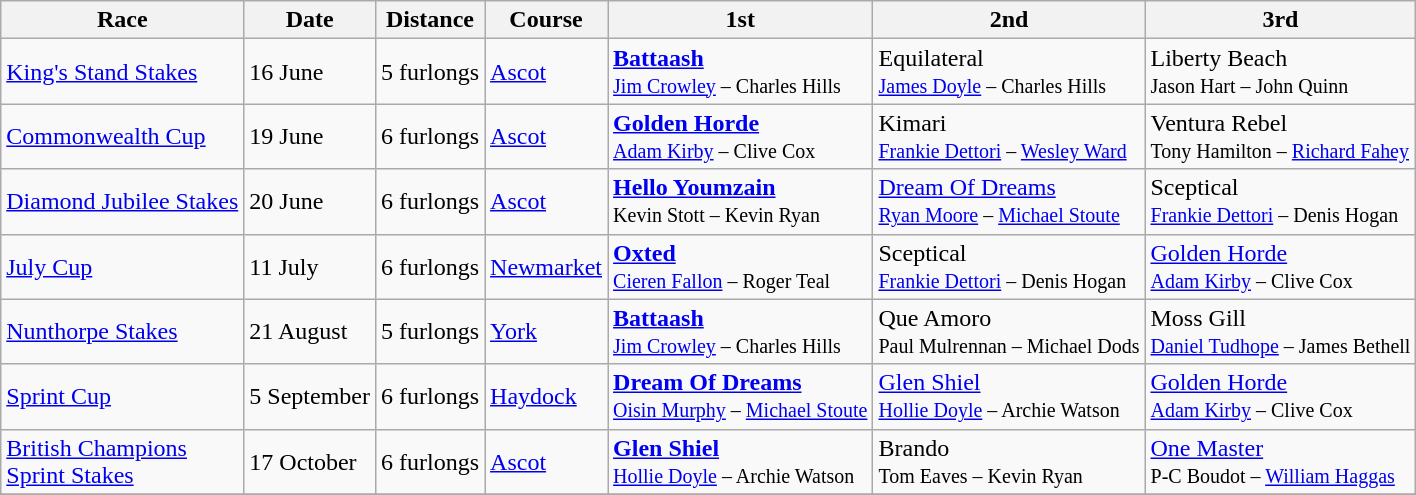<table class="wikitable sortable">
<tr>
<th>Race</th>
<th>Date</th>
<th>Distance</th>
<th>Course</th>
<th>1st</th>
<th>2nd</th>
<th>3rd</th>
</tr>
<tr>
<td><a href='#'>King's Stand Stakes</a></td>
<td>16 June</td>
<td>5 furlongs</td>
<td><a href='#'>Ascot</a></td>
<td><strong><a href='#'>Battaash</a></strong><br><small><a href='#'>Jim Crowley</a> – Charles Hills</small></td>
<td>Equilateral<br><small><a href='#'>James Doyle</a> – Charles Hills</small></td>
<td>Liberty Beach<br><small>Jason Hart – John Quinn</small></td>
</tr>
<tr>
<td><a href='#'>Commonwealth Cup</a></td>
<td>19 June</td>
<td>6 furlongs</td>
<td><a href='#'>Ascot</a></td>
<td><strong><a href='#'>Golden Horde</a></strong><br><small><a href='#'>Adam Kirby</a> – Clive Cox</small></td>
<td>Kimari<br><small><a href='#'>Frankie Dettori</a> – <a href='#'>Wesley Ward</a></small></td>
<td>Ventura Rebel<br><small>Tony Hamilton – <a href='#'>Richard Fahey</a></small></td>
</tr>
<tr>
<td><a href='#'>Diamond Jubilee Stakes</a></td>
<td>20 June</td>
<td>6 furlongs</td>
<td><a href='#'>Ascot</a></td>
<td><strong><a href='#'>Hello Youmzain</a></strong><br><small>Kevin Stott – Kevin Ryan</small></td>
<td><a href='#'>Dream Of Dreams</a><br><small><a href='#'>Ryan Moore</a> – <a href='#'>Michael Stoute</a></small></td>
<td>Sceptical<br><small><a href='#'>Frankie Dettori</a> – Denis Hogan</small></td>
</tr>
<tr>
<td><a href='#'>July Cup</a></td>
<td>11 July</td>
<td>6 furlongs</td>
<td><a href='#'>Newmarket</a></td>
<td><strong><a href='#'>Oxted</a></strong><br><small><a href='#'>Cieren Fallon</a> – Roger Teal</small></td>
<td>Sceptical<br><small><a href='#'>Frankie Dettori</a> – Denis Hogan</small></td>
<td><a href='#'>Golden Horde</a><br><small><a href='#'>Adam Kirby</a> – Clive Cox</small></td>
</tr>
<tr>
<td><a href='#'>Nunthorpe Stakes</a></td>
<td>21 August</td>
<td>5 furlongs</td>
<td><a href='#'>York</a></td>
<td><strong><a href='#'>Battaash</a></strong><br><small><a href='#'>Jim Crowley</a> – Charles Hills</small></td>
<td>Que Amoro<br><small>Paul Mulrennan – Michael Dods</small></td>
<td>Moss Gill<br><small><a href='#'>Daniel Tudhope</a> – James Bethell</small></td>
</tr>
<tr>
<td><a href='#'>Sprint Cup</a></td>
<td>5 September</td>
<td>6 furlongs</td>
<td><a href='#'>Haydock</a></td>
<td><strong><a href='#'>Dream Of Dreams</a></strong><br><small><a href='#'>Oisin Murphy</a> – <a href='#'>Michael Stoute</a></small></td>
<td><a href='#'>Glen Shiel</a><br><small><a href='#'>Hollie Doyle</a> – Archie Watson</small></td>
<td><a href='#'>Golden Horde</a><br><small><a href='#'>Adam Kirby</a> – Clive Cox</small></td>
</tr>
<tr>
<td><a href='#'>British Champions<br>Sprint Stakes</a></td>
<td>17 October</td>
<td>6 furlongs</td>
<td><a href='#'>Ascot</a></td>
<td><strong><a href='#'>Glen Shiel</a></strong><br><small><a href='#'>Hollie Doyle</a> – Archie Watson</small></td>
<td>Brando<br><small>Tom Eaves – Kevin Ryan</small></td>
<td><a href='#'>One Master</a><br><small>P-C Boudot – <a href='#'>William Haggas</a></small></td>
</tr>
<tr>
</tr>
</table>
